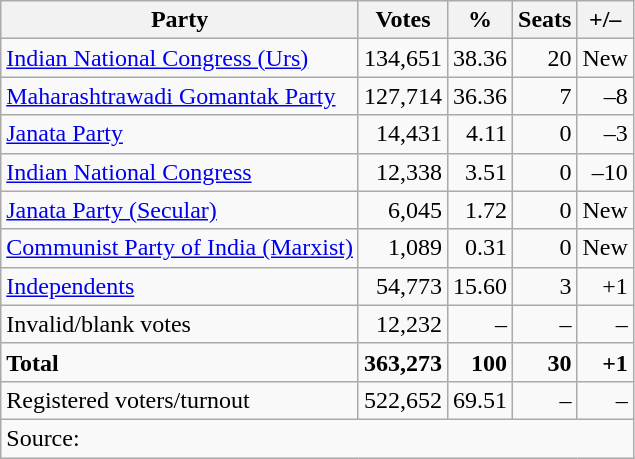<table class=wikitable style=text-align:right>
<tr>
<th>Party</th>
<th>Votes</th>
<th>%</th>
<th>Seats</th>
<th>+/–</th>
</tr>
<tr>
<td align=left><a href='#'>Indian National Congress (Urs)</a></td>
<td>134,651</td>
<td>38.36</td>
<td>20</td>
<td>New</td>
</tr>
<tr>
<td align=left><a href='#'>Maharashtrawadi Gomantak Party</a></td>
<td>127,714</td>
<td>36.36</td>
<td>7</td>
<td>–8</td>
</tr>
<tr>
<td align=left><a href='#'>Janata Party</a></td>
<td>14,431</td>
<td>4.11</td>
<td>0</td>
<td>–3</td>
</tr>
<tr>
<td align=left><a href='#'>Indian National Congress</a></td>
<td>12,338</td>
<td>3.51</td>
<td>0</td>
<td>–10</td>
</tr>
<tr>
<td align=left><a href='#'>Janata Party (Secular)</a></td>
<td>6,045</td>
<td>1.72</td>
<td>0</td>
<td>New</td>
</tr>
<tr>
<td align=left><a href='#'>Communist Party of India (Marxist)</a></td>
<td>1,089</td>
<td>0.31</td>
<td>0</td>
<td>New</td>
</tr>
<tr>
<td align=left><a href='#'>Independents</a></td>
<td>54,773</td>
<td>15.60</td>
<td>3</td>
<td>+1</td>
</tr>
<tr>
<td align=left>Invalid/blank votes</td>
<td>12,232</td>
<td>–</td>
<td>–</td>
<td>–</td>
</tr>
<tr>
<td align=left><strong>Total</strong></td>
<td><strong>363,273</strong></td>
<td><strong>100</strong></td>
<td><strong>30</strong></td>
<td><strong>+1</strong></td>
</tr>
<tr>
<td align=left>Registered voters/turnout</td>
<td>522,652</td>
<td>69.51</td>
<td>–</td>
<td>–</td>
</tr>
<tr>
<td align=left colspan=5>Source: </td>
</tr>
</table>
